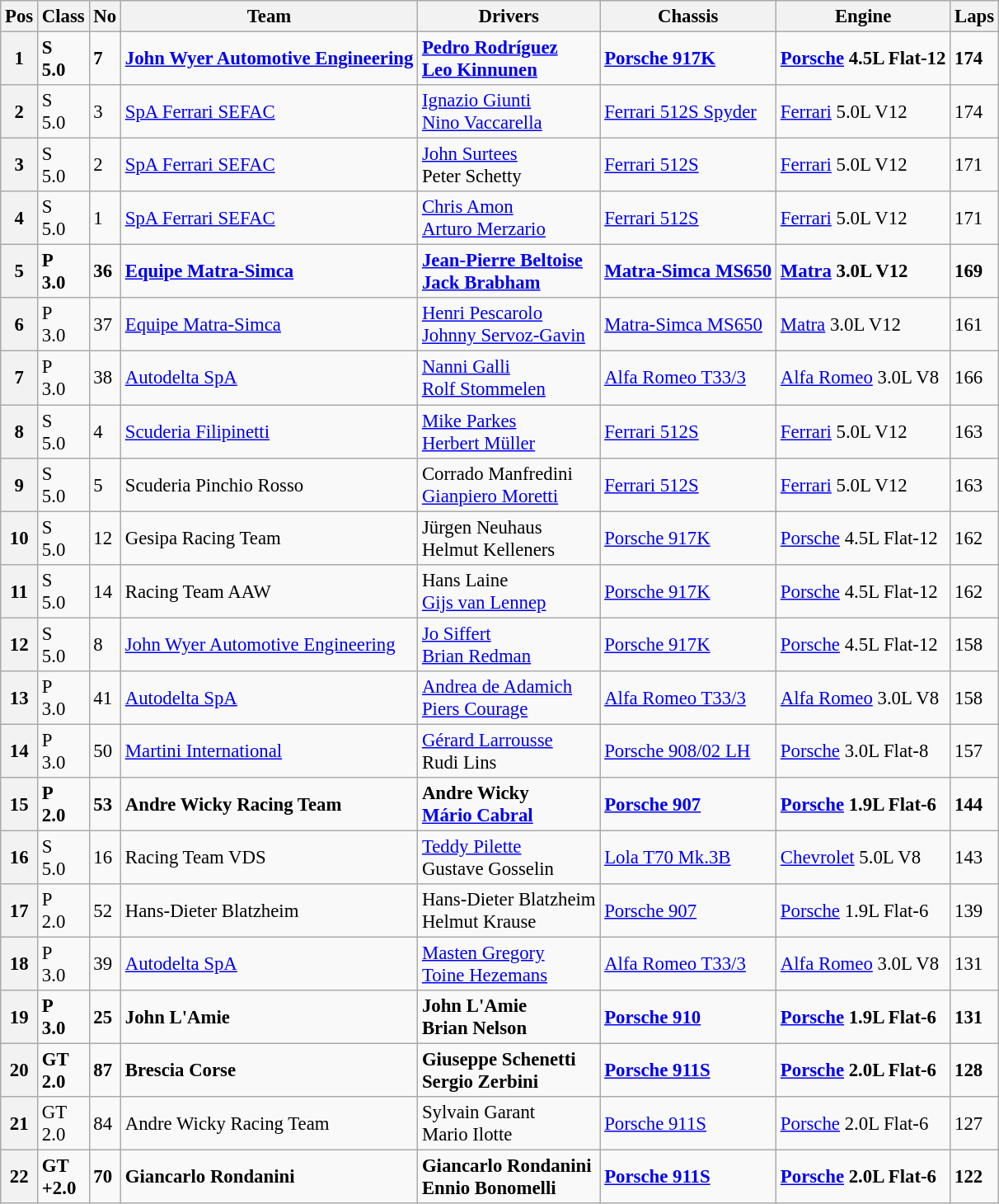<table class="wikitable" style="font-size: 95%;">
<tr>
<th>Pos</th>
<th>Class</th>
<th>No</th>
<th>Team</th>
<th>Drivers</th>
<th>Chassis</th>
<th>Engine</th>
<th>Laps</th>
</tr>
<tr style="font-weight:bold">
<th>1</th>
<td>S<br>5.0</td>
<td>7</td>
<td> <a href='#'>John Wyer Automotive Engineering</a></td>
<td> <a href='#'>Pedro Rodríguez</a><br> <a href='#'>Leo Kinnunen</a></td>
<td><a href='#'>Porsche 917K</a></td>
<td><a href='#'>Porsche</a> 4.5L Flat-12</td>
<td>174</td>
</tr>
<tr>
<th>2</th>
<td>S<br>5.0</td>
<td>3</td>
<td> <a href='#'>SpA Ferrari SEFAC</a></td>
<td> <a href='#'>Ignazio Giunti</a><br> <a href='#'>Nino Vaccarella</a></td>
<td><a href='#'>Ferrari 512S Spyder</a></td>
<td><a href='#'>Ferrari</a> 5.0L V12</td>
<td>174</td>
</tr>
<tr>
<th>3</th>
<td>S<br>5.0</td>
<td>2</td>
<td> <a href='#'>SpA Ferrari SEFAC</a></td>
<td> <a href='#'>John Surtees</a><br> Peter Schetty</td>
<td><a href='#'>Ferrari 512S</a></td>
<td><a href='#'>Ferrari</a> 5.0L V12</td>
<td>171</td>
</tr>
<tr>
<th>4</th>
<td>S<br>5.0</td>
<td>1</td>
<td> <a href='#'>SpA Ferrari SEFAC</a></td>
<td> <a href='#'>Chris Amon</a><br> <a href='#'>Arturo Merzario</a></td>
<td><a href='#'>Ferrari 512S</a></td>
<td><a href='#'>Ferrari</a> 5.0L V12</td>
<td>171</td>
</tr>
<tr style="font-weight:bold">
<th>5</th>
<td>P<br>3.0</td>
<td>36</td>
<td> <a href='#'>Equipe Matra-Simca</a></td>
<td> <a href='#'>Jean-Pierre Beltoise</a><br> <a href='#'>Jack Brabham</a></td>
<td><a href='#'>Matra-Simca MS650</a></td>
<td><a href='#'>Matra</a> 3.0L V12</td>
<td>169</td>
</tr>
<tr>
<th>6</th>
<td>P<br>3.0</td>
<td>37</td>
<td> <a href='#'>Equipe Matra-Simca</a></td>
<td> <a href='#'>Henri Pescarolo</a><br> <a href='#'>Johnny Servoz-Gavin</a></td>
<td><a href='#'>Matra-Simca MS650</a></td>
<td><a href='#'>Matra</a> 3.0L V12</td>
<td>161</td>
</tr>
<tr>
<th>7</th>
<td>P<br>3.0</td>
<td>38</td>
<td> <a href='#'>Autodelta SpA</a></td>
<td> <a href='#'>Nanni Galli</a><br> <a href='#'>Rolf Stommelen</a></td>
<td><a href='#'>Alfa Romeo T33/3</a></td>
<td><a href='#'>Alfa Romeo</a> 3.0L V8</td>
<td>166</td>
</tr>
<tr>
<th>8</th>
<td>S<br>5.0</td>
<td>4</td>
<td> <a href='#'>Scuderia Filipinetti</a></td>
<td> <a href='#'>Mike Parkes</a><br> <a href='#'>Herbert Müller</a></td>
<td><a href='#'>Ferrari 512S</a></td>
<td><a href='#'>Ferrari</a> 5.0L V12</td>
<td>163</td>
</tr>
<tr>
<th>9</th>
<td>S<br>5.0</td>
<td>5</td>
<td> Scuderia Pinchio Rosso</td>
<td> Corrado Manfredini<br> <a href='#'>Gianpiero Moretti</a></td>
<td><a href='#'>Ferrari 512S</a></td>
<td><a href='#'>Ferrari</a> 5.0L V12</td>
<td>163</td>
</tr>
<tr>
<th>10</th>
<td>S<br>5.0</td>
<td>12</td>
<td> Gesipa Racing Team</td>
<td> Jürgen Neuhaus<br> Helmut Kelleners</td>
<td><a href='#'>Porsche 917K</a></td>
<td><a href='#'>Porsche</a> 4.5L Flat-12</td>
<td>162</td>
</tr>
<tr>
<th>11</th>
<td>S<br>5.0</td>
<td>14</td>
<td> Racing Team AAW</td>
<td> Hans Laine<br> <a href='#'>Gijs van Lennep</a></td>
<td><a href='#'>Porsche 917K</a></td>
<td><a href='#'>Porsche</a> 4.5L Flat-12</td>
<td>162</td>
</tr>
<tr>
<th>12</th>
<td>S<br>5.0</td>
<td>8</td>
<td> <a href='#'>John Wyer Automotive Engineering</a></td>
<td> <a href='#'>Jo Siffert</a><br> <a href='#'>Brian Redman</a></td>
<td><a href='#'>Porsche 917K</a></td>
<td><a href='#'>Porsche</a> 4.5L Flat-12</td>
<td>158</td>
</tr>
<tr>
<th>13</th>
<td>P<br>3.0</td>
<td>41</td>
<td> <a href='#'>Autodelta SpA</a></td>
<td> <a href='#'>Andrea de Adamich</a><br> <a href='#'>Piers Courage</a></td>
<td><a href='#'>Alfa Romeo T33/3</a></td>
<td><a href='#'>Alfa Romeo</a> 3.0L V8</td>
<td>158</td>
</tr>
<tr>
<th>14</th>
<td>P<br>3.0</td>
<td>50</td>
<td> <a href='#'>Martini International</a></td>
<td> <a href='#'>Gérard Larrousse</a><br> Rudi Lins</td>
<td><a href='#'>Porsche 908/02 LH</a></td>
<td><a href='#'>Porsche</a> 3.0L Flat-8</td>
<td>157</td>
</tr>
<tr style="font-weight:bold">
<th>15</th>
<td>P<br>2.0</td>
<td>53</td>
<td> Andre Wicky Racing Team</td>
<td> Andre Wicky<br> <a href='#'>Mário Cabral</a></td>
<td><a href='#'>Porsche 907</a></td>
<td><a href='#'>Porsche</a> 1.9L Flat-6</td>
<td>144</td>
</tr>
<tr>
<th>16</th>
<td>S<br>5.0</td>
<td>16</td>
<td> Racing Team VDS</td>
<td> <a href='#'>Teddy Pilette</a><br> Gustave Gosselin</td>
<td><a href='#'>Lola T70 Mk.3B</a></td>
<td><a href='#'>Chevrolet</a> 5.0L V8</td>
<td>143</td>
</tr>
<tr>
<th>17</th>
<td>P<br>2.0</td>
<td>52</td>
<td> Hans-Dieter Blatzheim</td>
<td> Hans-Dieter Blatzheim<br> Helmut Krause</td>
<td><a href='#'>Porsche 907</a></td>
<td><a href='#'>Porsche</a> 1.9L Flat-6</td>
<td>139</td>
</tr>
<tr>
<th>18</th>
<td>P<br>3.0</td>
<td>39</td>
<td> <a href='#'>Autodelta SpA</a></td>
<td> <a href='#'>Masten Gregory</a><br> <a href='#'>Toine Hezemans</a></td>
<td><a href='#'>Alfa Romeo T33/3</a></td>
<td><a href='#'>Alfa Romeo</a> 3.0L V8</td>
<td>131</td>
</tr>
<tr style="font-weight:bold">
<th>19</th>
<td>P<br>3.0</td>
<td>25</td>
<td> John L'Amie</td>
<td> John L'Amie<br> Brian Nelson</td>
<td><a href='#'>Porsche 910</a></td>
<td><a href='#'>Porsche</a> 1.9L Flat-6</td>
<td>131</td>
</tr>
<tr style="font-weight:bold">
<th>20</th>
<td>GT<br>2.0</td>
<td>87</td>
<td> Brescia Corse</td>
<td> Giuseppe Schenetti<br> Sergio Zerbini</td>
<td><a href='#'>Porsche 911S</a></td>
<td><a href='#'>Porsche</a> 2.0L Flat-6</td>
<td>128</td>
</tr>
<tr>
<th>21</th>
<td>GT<br>2.0</td>
<td>84</td>
<td> Andre Wicky Racing Team</td>
<td> Sylvain Garant<br> Mario Ilotte</td>
<td><a href='#'>Porsche 911S</a></td>
<td><a href='#'>Porsche</a> 2.0L Flat-6</td>
<td>127</td>
</tr>
<tr style="font-weight:bold">
<th>22</th>
<td>GT<br>+2.0</td>
<td>70</td>
<td> Giancarlo Rondanini</td>
<td> Giancarlo Rondanini<br> Ennio Bonomelli</td>
<td><a href='#'>Porsche 911S</a></td>
<td><a href='#'>Porsche</a> 2.0L Flat-6</td>
<td>122</td>
</tr>
</table>
